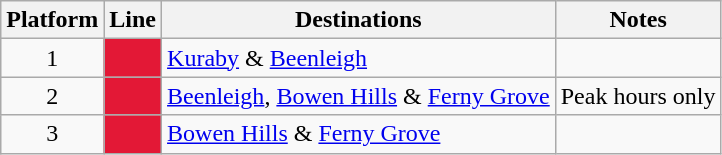<table class="wikitable" style="float: none; margin: 0.5em; ">
<tr>
<th>Platform</th>
<th>Line</th>
<th>Destinations</th>
<th>Notes</th>
</tr>
<tr>
<td rowspan=1 style="text-align:center;">1</td>
<td style="background:#E31836"><a href='#'></a></td>
<td><a href='#'>Kuraby</a> & <a href='#'>Beenleigh</a></td>
<td></td>
</tr>
<tr>
<td rowspan=1 style="text-align:center;">2</td>
<td style="background:#E31836"><a href='#'></a></td>
<td><a href='#'>Beenleigh</a>, <a href='#'>Bowen Hills</a> & <a href='#'>Ferny Grove</a></td>
<td>Peak hours only</td>
</tr>
<tr>
<td rowspan=1 style="text-align:center;">3</td>
<td style="background:#E31836"><a href='#'></a></td>
<td><a href='#'>Bowen Hills</a> & <a href='#'>Ferny Grove</a></td>
<td></td>
</tr>
</table>
